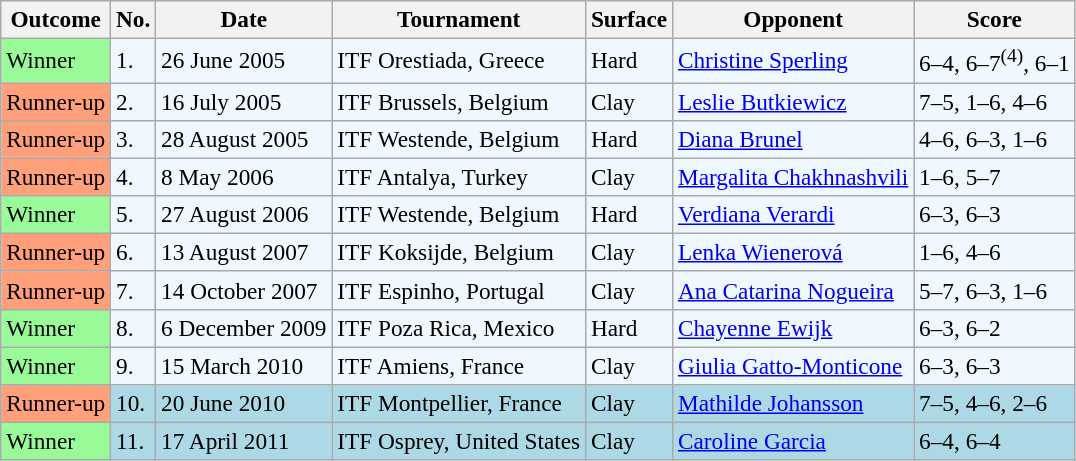<table class="sortable wikitable" style=font-size:97%>
<tr>
<th>Outcome</th>
<th>No.</th>
<th>Date</th>
<th>Tournament</th>
<th>Surface</th>
<th>Opponent</th>
<th class="unsortable">Score</th>
</tr>
<tr style="background:#f0f8ff;">
<td bgcolor="98FB98">Winner</td>
<td>1.</td>
<td>26 June 2005</td>
<td>ITF Orestiada, Greece</td>
<td>Hard</td>
<td> <a href='#'>Christine Sperling</a></td>
<td>6–4, 6–7<sup>(4)</sup>, 6–1</td>
</tr>
<tr style="background:#f0f8ff;">
<td bgcolor="FFA07A">Runner-up</td>
<td>2.</td>
<td>16 July 2005</td>
<td>ITF Brussels, Belgium</td>
<td>Clay</td>
<td> <a href='#'>Leslie Butkiewicz</a></td>
<td>7–5, 1–6, 4–6</td>
</tr>
<tr style="background:#f0f8ff;">
<td bgcolor="FFA07A">Runner-up</td>
<td>3.</td>
<td>28 August 2005</td>
<td>ITF Westende, Belgium</td>
<td>Hard</td>
<td> <a href='#'>Diana Brunel</a></td>
<td>4–6, 6–3, 1–6</td>
</tr>
<tr style="background:#f0f8ff;">
<td bgcolor="FFA07A">Runner-up</td>
<td>4.</td>
<td>8 May 2006</td>
<td>ITF Antalya, Turkey</td>
<td>Clay</td>
<td> <a href='#'>Margalita Chakhnashvili</a></td>
<td>1–6, 5–7</td>
</tr>
<tr style="background:#f0f8ff;">
<td bgcolor="98FB98">Winner</td>
<td>5.</td>
<td>27 August 2006</td>
<td>ITF Westende, Belgium</td>
<td>Hard</td>
<td> <a href='#'>Verdiana Verardi</a></td>
<td>6–3, 6–3</td>
</tr>
<tr style="background:#f0f8ff;">
<td bgcolor="FFA07A">Runner-up</td>
<td>6.</td>
<td>13 August 2007</td>
<td>ITF Koksijde, Belgium</td>
<td>Clay</td>
<td> <a href='#'>Lenka Wienerová</a></td>
<td>1–6, 4–6</td>
</tr>
<tr style="background:#f0f8ff;">
<td bgcolor="FFA07A">Runner-up</td>
<td>7.</td>
<td>14 October 2007</td>
<td>ITF Espinho, Portugal</td>
<td>Clay</td>
<td> <a href='#'>Ana Catarina Nogueira</a></td>
<td>5–7, 6–3, 1–6</td>
</tr>
<tr style="background:#f0f8ff;">
<td bgcolor="98FB98">Winner</td>
<td>8.</td>
<td>6 December 2009</td>
<td>ITF Poza Rica, Mexico</td>
<td>Hard</td>
<td> <a href='#'>Chayenne Ewijk</a></td>
<td>6–3, 6–2</td>
</tr>
<tr style="background:#f0f8ff;">
<td bgcolor="98FB98">Winner</td>
<td>9.</td>
<td>15 March 2010</td>
<td>ITF Amiens, France</td>
<td>Clay</td>
<td> <a href='#'>Giulia Gatto-Monticone</a></td>
<td>6–3, 6–3</td>
</tr>
<tr style="background:lightblue;">
<td bgcolor="FFA07A">Runner-up</td>
<td>10.</td>
<td>20 June 2010</td>
<td>ITF Montpellier, France</td>
<td>Clay</td>
<td> <a href='#'>Mathilde Johansson</a></td>
<td>7–5, 4–6, 2–6</td>
</tr>
<tr style="background:lightblue;">
<td bgcolor="98FB98">Winner</td>
<td>11.</td>
<td>17 April 2011</td>
<td>ITF Osprey, United States</td>
<td>Clay</td>
<td> <a href='#'>Caroline Garcia</a></td>
<td>6–4, 6–4</td>
</tr>
</table>
